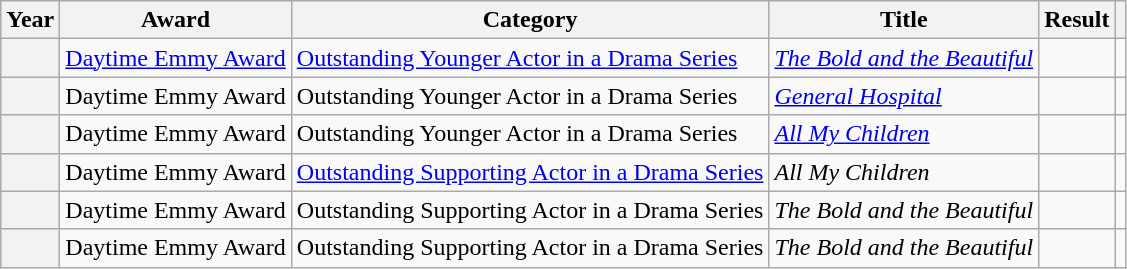<table class="wikitable sortable plainrowheaders">
<tr>
<th scope="col">Year</th>
<th scope="col">Award</th>
<th scope="col">Category</th>
<th scope="col">Title</th>
<th scope="col">Result</th>
<th scope="col" class="unsortable"></th>
</tr>
<tr>
<th scope="row"></th>
<td><a href='#'>Daytime Emmy Award</a></td>
<td><a href='#'>Outstanding Younger Actor in a Drama Series</a></td>
<td><em><a href='#'>The Bold and the Beautiful</a></em></td>
<td></td>
<td></td>
</tr>
<tr>
<th scope="row"></th>
<td>Daytime Emmy Award</td>
<td>Outstanding Younger Actor in a Drama Series</td>
<td><em><a href='#'>General Hospital</a></em></td>
<td></td>
<td></td>
</tr>
<tr>
<th scope="row"></th>
<td>Daytime Emmy Award</td>
<td>Outstanding Younger Actor in a Drama Series</td>
<td><em><a href='#'>All My Children</a></em></td>
<td></td>
<td></td>
</tr>
<tr>
<th scope="row"></th>
<td>Daytime Emmy Award</td>
<td><a href='#'>Outstanding Supporting Actor in a Drama Series</a></td>
<td><em>All My Children</em></td>
<td></td>
<td></td>
</tr>
<tr>
<th scope="row"></th>
<td>Daytime Emmy Award</td>
<td>Outstanding Supporting Actor in a Drama Series</td>
<td><em>The Bold and the Beautiful</em></td>
<td></td>
<td></td>
</tr>
<tr>
<th scope="row"></th>
<td>Daytime Emmy Award</td>
<td>Outstanding Supporting Actor in a Drama Series</td>
<td><em>The Bold and the Beautiful</em></td>
<td></td>
<td></td>
</tr>
</table>
